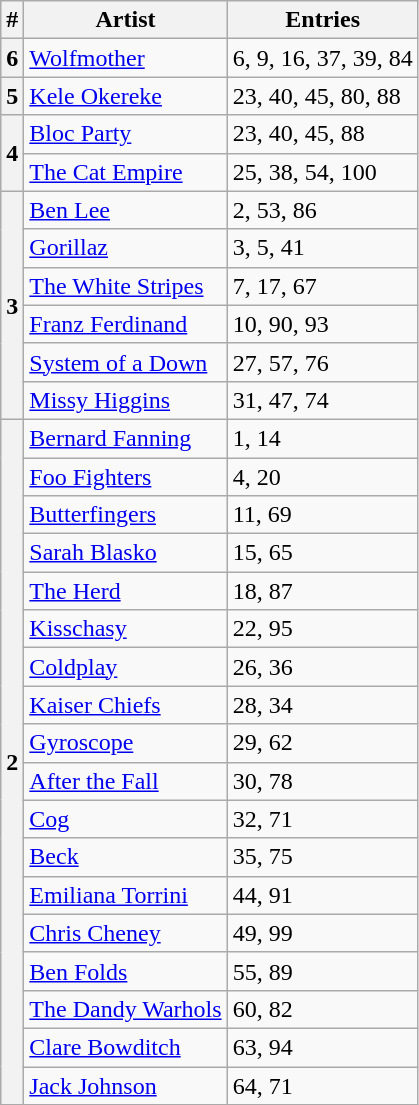<table class="wikitable sortable">
<tr>
<th>#</th>
<th>Artist</th>
<th>Entries</th>
</tr>
<tr>
<th>6</th>
<td><a href='#'>Wolfmother</a></td>
<td>6, 9, 16, 37, 39, 84</td>
</tr>
<tr>
<th>5</th>
<td><a href='#'>Kele Okereke</a></td>
<td>23, 40, 45, 80, 88</td>
</tr>
<tr>
<th rowspan="2">4</th>
<td><a href='#'>Bloc Party</a></td>
<td>23, 40, 45, 88</td>
</tr>
<tr>
<td><a href='#'>The Cat Empire</a></td>
<td>25, 38, 54, 100</td>
</tr>
<tr>
<th rowspan="6">3</th>
<td><a href='#'>Ben Lee</a></td>
<td>2, 53, 86</td>
</tr>
<tr>
<td><a href='#'>Gorillaz</a></td>
<td>3, 5, 41</td>
</tr>
<tr>
<td><a href='#'>The White Stripes</a></td>
<td>7, 17, 67</td>
</tr>
<tr>
<td><a href='#'>Franz Ferdinand</a></td>
<td>10, 90, 93</td>
</tr>
<tr>
<td><a href='#'>System of a Down</a></td>
<td>27, 57, 76</td>
</tr>
<tr>
<td><a href='#'>Missy Higgins</a></td>
<td>31, 47, 74</td>
</tr>
<tr>
<th rowspan="18">2</th>
<td><a href='#'>Bernard Fanning</a></td>
<td>1, 14</td>
</tr>
<tr>
<td><a href='#'>Foo Fighters</a></td>
<td>4, 20</td>
</tr>
<tr>
<td><a href='#'>Butterfingers</a></td>
<td>11, 69</td>
</tr>
<tr>
<td><a href='#'>Sarah Blasko</a></td>
<td>15, 65</td>
</tr>
<tr>
<td><a href='#'>The Herd</a></td>
<td>18, 87</td>
</tr>
<tr>
<td><a href='#'>Kisschasy</a></td>
<td>22, 95</td>
</tr>
<tr>
<td><a href='#'>Coldplay</a></td>
<td>26, 36</td>
</tr>
<tr>
<td><a href='#'>Kaiser Chiefs</a></td>
<td>28, 34</td>
</tr>
<tr>
<td><a href='#'>Gyroscope</a></td>
<td>29, 62</td>
</tr>
<tr>
<td><a href='#'>After the Fall</a></td>
<td>30, 78</td>
</tr>
<tr>
<td><a href='#'>Cog</a></td>
<td>32, 71</td>
</tr>
<tr>
<td><a href='#'>Beck</a></td>
<td>35, 75</td>
</tr>
<tr>
<td><a href='#'>Emiliana Torrini</a></td>
<td>44, 91</td>
</tr>
<tr>
<td><a href='#'>Chris Cheney</a></td>
<td>49, 99</td>
</tr>
<tr>
<td><a href='#'>Ben Folds</a></td>
<td>55, 89</td>
</tr>
<tr>
<td><a href='#'>The Dandy Warhols</a></td>
<td>60, 82</td>
</tr>
<tr>
<td><a href='#'>Clare Bowditch</a></td>
<td>63, 94</td>
</tr>
<tr>
<td><a href='#'>Jack Johnson</a></td>
<td>64, 71</td>
</tr>
</table>
